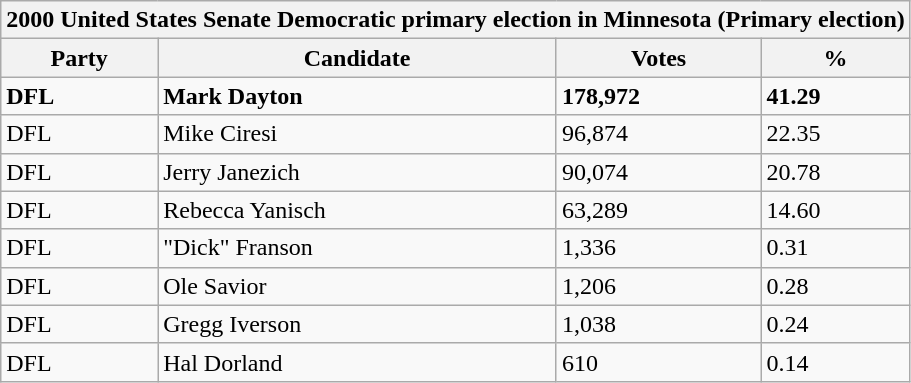<table class="wikitable">
<tr>
<th colspan="4">2000 United States Senate Democratic primary election in Minnesota (Primary election)</th>
</tr>
<tr>
<th>Party</th>
<th>Candidate</th>
<th>Votes</th>
<th>%</th>
</tr>
<tr>
<td><strong>DFL</strong></td>
<td><strong>Mark Dayton</strong></td>
<td><strong>178,972</strong></td>
<td><strong>41.29</strong></td>
</tr>
<tr>
<td>DFL</td>
<td>Mike Ciresi</td>
<td>96,874</td>
<td>22.35</td>
</tr>
<tr>
<td>DFL</td>
<td>Jerry Janezich</td>
<td>90,074</td>
<td>20.78</td>
</tr>
<tr>
<td>DFL</td>
<td>Rebecca Yanisch</td>
<td>63,289</td>
<td>14.60</td>
</tr>
<tr>
<td>DFL</td>
<td>"Dick" Franson</td>
<td>1,336</td>
<td>0.31</td>
</tr>
<tr>
<td>DFL</td>
<td>Ole Savior</td>
<td>1,206</td>
<td>0.28</td>
</tr>
<tr>
<td>DFL</td>
<td>Gregg Iverson</td>
<td>1,038</td>
<td>0.24</td>
</tr>
<tr>
<td>DFL</td>
<td>Hal Dorland</td>
<td>610</td>
<td>0.14</td>
</tr>
</table>
